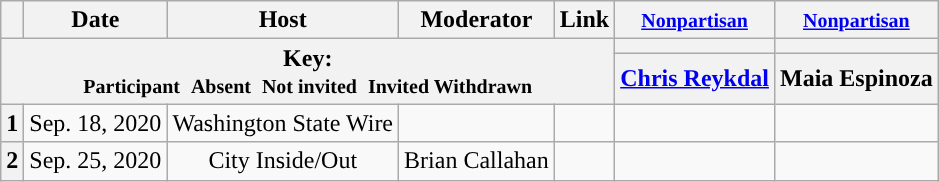<table class="wikitable" style="text-align:center;">
<tr>
<th scope="col"></th>
<th scope="col">Date</th>
<th scope="col">Host</th>
<th scope="col">Moderator</th>
<th scope="col">Link</th>
<th scope="col"><small><a href='#'>Nonpartisan</a></small></th>
<th scope="col"><small><a href='#'>Nonpartisan</a></small></th>
</tr>
<tr>
<th colspan="5" rowspan="2">Key:<br> <small>Participant </small>  <small>Absent </small>  <small>Not invited </small>  <small>Invited  Withdrawn</small></th>
<th scope="col" style="background:"></th>
<th scope="col" style="background:"></th>
</tr>
<tr>
<th scope="col"><a href='#'>Chris Reykdal</a></th>
<th scope="col">Maia Espinoza</th>
</tr>
<tr>
<th>1</th>
<td style="white-space:nowrap;">Sep. 18, 2020</td>
<td style="white-space:nowrap;">Washington State Wire</td>
<td style="white-space:nowrap;"></td>
<td style="white-space:nowrap;"></td>
<td></td>
<td></td>
</tr>
<tr>
<th>2</th>
<td style="white-space:nowrap;">Sep. 25, 2020</td>
<td style="white-space:nowrap;">City Inside/Out</td>
<td style="white-space:nowrap;">Brian Callahan</td>
<td style="white-space:nowrap;"></td>
<td></td>
<td></td>
</tr>
</table>
